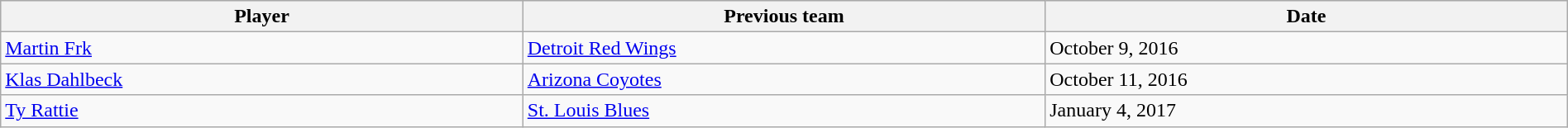<table class="wikitable" style="width:100%;">
<tr style="background:#ddd;">
<th style="width:33%;">Player</th>
<th style="width:33%;">Previous team</th>
<th style="width:33%;">Date</th>
</tr>
<tr>
<td><a href='#'>Martin Frk</a></td>
<td><a href='#'>Detroit Red Wings</a></td>
<td>October 9, 2016</td>
</tr>
<tr>
<td><a href='#'>Klas Dahlbeck</a></td>
<td><a href='#'>Arizona Coyotes</a></td>
<td>October 11, 2016</td>
</tr>
<tr>
<td><a href='#'>Ty Rattie</a></td>
<td><a href='#'>St. Louis Blues</a></td>
<td>January 4, 2017</td>
</tr>
</table>
